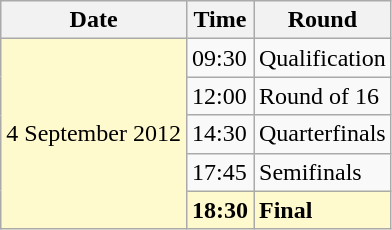<table class="wikitable">
<tr>
<th>Date</th>
<th>Time</th>
<th>Round</th>
</tr>
<tr>
<td style=background:lemonchiffon rowspan=5>4 September 2012</td>
<td>09:30</td>
<td>Qualification</td>
</tr>
<tr>
<td>12:00</td>
<td>Round of 16</td>
</tr>
<tr>
<td>14:30</td>
<td>Quarterfinals</td>
</tr>
<tr>
<td>17:45</td>
<td>Semifinals</td>
</tr>
<tr>
<td style=background:lemonchiffon><strong>18:30</strong></td>
<td style=background:lemonchiffon><strong>Final</strong></td>
</tr>
</table>
